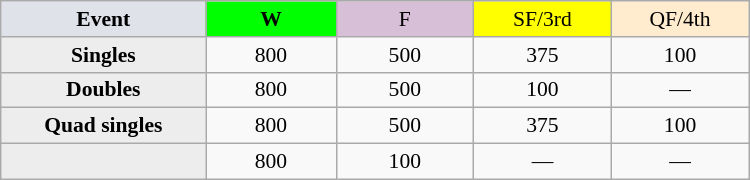<table class=wikitable style=font-size:90%;text-align:center>
<tr>
<td style="width:130px; background:#dfe2e9;"><strong>Event</strong></td>
<td style="width:80px; background:lime;"><strong>W</strong></td>
<td style="width:85px; background:thistle;">F</td>
<td style="width:85px; background:#ff0;">SF/3rd</td>
<td style="width:85px; background:#ffebcd;">QF/4th</td>
</tr>
<tr>
<th style="background:#ededed;">Singles</th>
<td>800</td>
<td>500</td>
<td>375</td>
<td>100</td>
</tr>
<tr>
<th style="background:#ededed;">Doubles</th>
<td>800</td>
<td>500</td>
<td>100</td>
<td>—</td>
</tr>
<tr>
<th style="background:#ededed;">Quad singles</th>
<td>800</td>
<td>500</td>
<td>375</td>
<td>100</td>
</tr>
<tr>
<th style="background:#ededed;"></th>
<td>800</td>
<td>100</td>
<td>—</td>
<td>—</td>
</tr>
</table>
